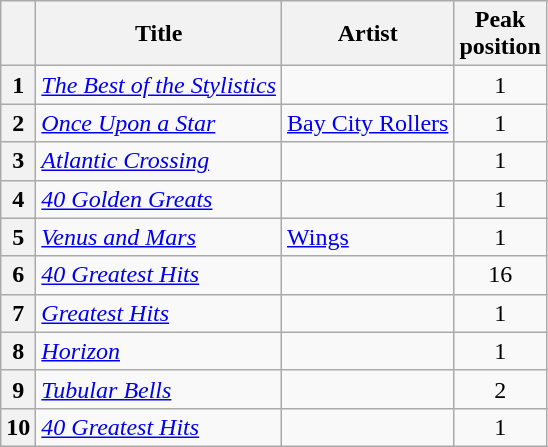<table class="wikitable sortable plainrowheaders">
<tr>
<th scope=col></th>
<th scope=col>Title</th>
<th scope=col>Artist</th>
<th scope=col>Peak<br>position</th>
</tr>
<tr>
<th scope=row style="text-align:center;">1</th>
<td><em><a href='#'>The Best of the Stylistics</a></em></td>
<td></td>
<td align="center">1</td>
</tr>
<tr>
<th scope=row style="text-align:center;">2</th>
<td><em><a href='#'>Once Upon a Star</a></em></td>
<td><a href='#'>Bay City Rollers</a></td>
<td align="center">1</td>
</tr>
<tr>
<th scope=row style="text-align:center;">3</th>
<td><em><a href='#'>Atlantic Crossing</a></em></td>
<td></td>
<td align="center">1</td>
</tr>
<tr>
<th scope=row style="text-align:center;">4</th>
<td><em><a href='#'>40 Golden Greats</a></em></td>
<td></td>
<td align="center">1</td>
</tr>
<tr>
<th scope=row style="text-align:center;">5</th>
<td><em><a href='#'>Venus and Mars</a></em></td>
<td><a href='#'>Wings</a></td>
<td align="center">1</td>
</tr>
<tr>
<th scope=row style="text-align:center;">6</th>
<td><em><a href='#'>40 Greatest Hits</a></em></td>
<td></td>
<td align="center">16</td>
</tr>
<tr>
<th scope=row style="text-align:center;">7</th>
<td><em><a href='#'>Greatest Hits</a></em></td>
<td></td>
<td align="center">1</td>
</tr>
<tr>
<th scope=row style="text-align:center;">8</th>
<td><em><a href='#'>Horizon</a></em></td>
<td></td>
<td align="center">1</td>
</tr>
<tr>
<th scope=row style="text-align:center;">9</th>
<td><em><a href='#'>Tubular Bells</a></em></td>
<td></td>
<td align="center">2</td>
</tr>
<tr>
<th scope=row style="text-align:center;">10</th>
<td><em><a href='#'>40 Greatest Hits</a></em></td>
<td></td>
<td align="center">1</td>
</tr>
</table>
